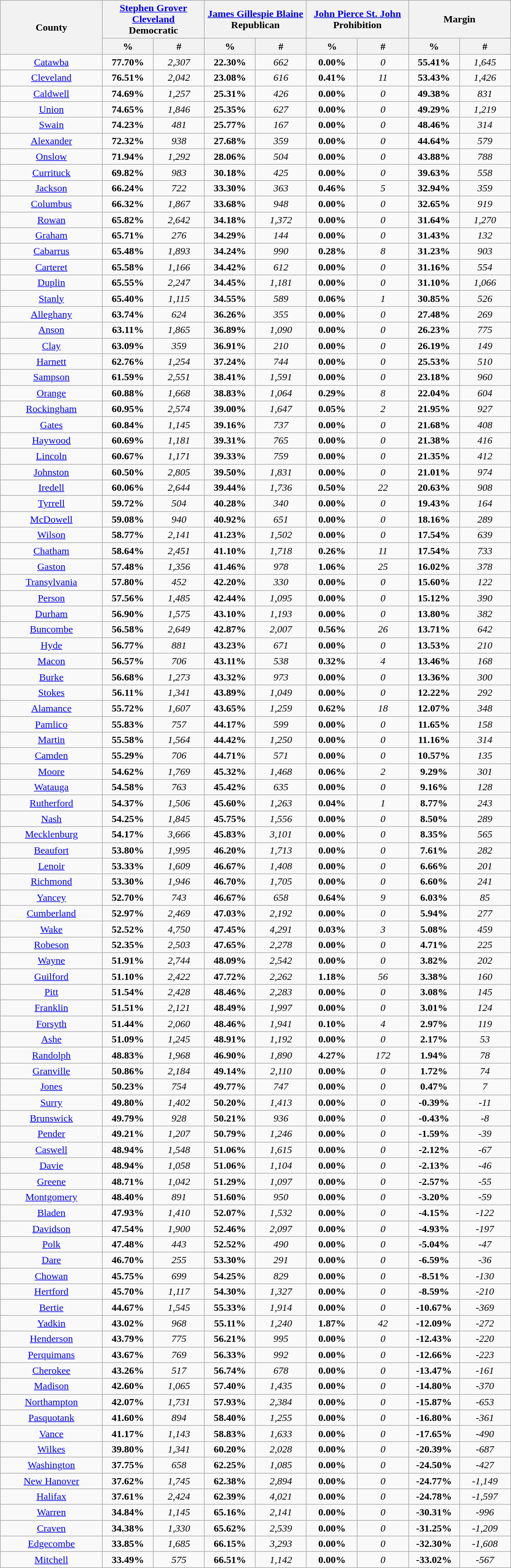<table class="wikitable sortable mw-collapsible mw-collapsed" style="text-align:center" width="65%">
<tr>
<th rowspan="2" style="text-align:center;">County</th>
<th colspan="2" style="text-align:center;"><a href='#'>Stephen Grover Cleveland</a><br>Democratic</th>
<th colspan="2" style="text-align:center;"><a href='#'>James Gillespie Blaine</a><br>Republican</th>
<th colspan="2" style="text-align:center;"><a href='#'>John Pierce St. John</a><br>Prohibition</th>
<th colspan="2" style="text-align:center;">Margin</th>
</tr>
<tr>
<th style="width:10%;" data-sort-type="number">%</th>
<th style="width:10%;" data-sort-type="number">#</th>
<th style="width:10%;" data-sort-type="number">%</th>
<th style="width:10%;" data-sort-type="number">#</th>
<th style="width:10%;" data-sort-type="number">%</th>
<th style="width:10%;" data-sort-type="number">#</th>
<th style="width:10%;" data-sort-type="number">%</th>
<th style="width:10%;" data-sort-type="number">#</th>
</tr>
<tr>
<td><a href='#'>Catawba</a></td>
<td><strong>77.70%</strong></td>
<td><em>2,307</em></td>
<td><strong>22.30%</strong></td>
<td><em>662</em></td>
<td><strong>0.00%</strong></td>
<td><em>0</em></td>
<td><strong>55.41%</strong></td>
<td><em>1,645</em></td>
</tr>
<tr>
<td><a href='#'>Cleveland</a></td>
<td><strong>76.51%</strong></td>
<td><em>2,042</em></td>
<td><strong>23.08%</strong></td>
<td><em>616</em></td>
<td><strong>0.41%</strong></td>
<td><em>11</em></td>
<td><strong>53.43%</strong></td>
<td><em>1,426</em></td>
</tr>
<tr>
<td><a href='#'>Caldwell</a></td>
<td><strong>74.69%</strong></td>
<td><em>1,257</em></td>
<td><strong>25.31%</strong></td>
<td><em>426</em></td>
<td><strong>0.00%</strong></td>
<td><em>0</em></td>
<td><strong>49.38%</strong></td>
<td><em>831</em></td>
</tr>
<tr>
<td><a href='#'>Union</a></td>
<td><strong>74.65%</strong></td>
<td><em>1,846</em></td>
<td><strong>25.35%</strong></td>
<td><em>627</em></td>
<td><strong>0.00%</strong></td>
<td><em>0</em></td>
<td><strong>49.29%</strong></td>
<td><em>1,219</em></td>
</tr>
<tr>
<td><a href='#'>Swain</a></td>
<td><strong>74.23%</strong></td>
<td><em>481</em></td>
<td><strong>25.77%</strong></td>
<td><em>167</em></td>
<td><strong>0.00%</strong></td>
<td><em>0</em></td>
<td><strong>48.46%</strong></td>
<td><em>314</em></td>
</tr>
<tr>
<td><a href='#'>Alexander</a></td>
<td><strong>72.32%</strong></td>
<td><em>938</em></td>
<td><strong>27.68%</strong></td>
<td><em>359</em></td>
<td><strong>0.00%</strong></td>
<td><em>0</em></td>
<td><strong>44.64%</strong></td>
<td><em>579</em></td>
</tr>
<tr>
<td><a href='#'>Onslow</a></td>
<td><strong>71.94%</strong></td>
<td><em>1,292</em></td>
<td><strong>28.06%</strong></td>
<td><em>504</em></td>
<td><strong>0.00%</strong></td>
<td><em>0</em></td>
<td><strong>43.88%</strong></td>
<td><em>788</em></td>
</tr>
<tr>
<td><a href='#'>Currituck</a></td>
<td><strong>69.82%</strong></td>
<td><em>983</em></td>
<td><strong>30.18%</strong></td>
<td><em>425</em></td>
<td><strong>0.00%</strong></td>
<td><em>0</em></td>
<td><strong>39.63%</strong></td>
<td><em>558</em></td>
</tr>
<tr>
<td><a href='#'>Jackson</a></td>
<td><strong>66.24%</strong></td>
<td><em>722</em></td>
<td><strong>33.30%</strong></td>
<td><em>363</em></td>
<td><strong>0.46%</strong></td>
<td><em>5</em></td>
<td><strong>32.94%</strong></td>
<td><em>359</em></td>
</tr>
<tr>
<td><a href='#'>Columbus</a></td>
<td><strong>66.32%</strong></td>
<td><em>1,867</em></td>
<td><strong>33.68%</strong></td>
<td><em>948</em></td>
<td><strong>0.00%</strong></td>
<td><em>0</em></td>
<td><strong>32.65%</strong></td>
<td><em>919</em></td>
</tr>
<tr>
<td><a href='#'>Rowan</a></td>
<td><strong>65.82%</strong></td>
<td><em>2,642</em></td>
<td><strong>34.18%</strong></td>
<td><em>1,372</em></td>
<td><strong>0.00%</strong></td>
<td><em>0</em></td>
<td><strong>31.64%</strong></td>
<td><em>1,270</em></td>
</tr>
<tr>
<td><a href='#'>Graham</a></td>
<td><strong>65.71%</strong></td>
<td><em>276</em></td>
<td><strong>34.29%</strong></td>
<td><em>144</em></td>
<td><strong>0.00%</strong></td>
<td><em>0</em></td>
<td><strong>31.43%</strong></td>
<td><em>132</em></td>
</tr>
<tr>
<td><a href='#'>Cabarrus</a></td>
<td><strong>65.48%</strong></td>
<td><em>1,893</em></td>
<td><strong>34.24%</strong></td>
<td><em>990</em></td>
<td><strong>0.28%</strong></td>
<td><em>8</em></td>
<td><strong>31.23%</strong></td>
<td><em>903</em></td>
</tr>
<tr>
<td><a href='#'>Carteret</a></td>
<td><strong>65.58%</strong></td>
<td><em>1,166</em></td>
<td><strong>34.42%</strong></td>
<td><em>612</em></td>
<td><strong>0.00%</strong></td>
<td><em>0</em></td>
<td><strong>31.16%</strong></td>
<td><em>554</em></td>
</tr>
<tr>
<td><a href='#'>Duplin</a></td>
<td><strong>65.55%</strong></td>
<td><em>2,247</em></td>
<td><strong>34.45%</strong></td>
<td><em>1,181</em></td>
<td><strong>0.00%</strong></td>
<td><em>0</em></td>
<td><strong>31.10%</strong></td>
<td><em>1,066</em></td>
</tr>
<tr>
<td><a href='#'>Stanly</a></td>
<td><strong>65.40%</strong></td>
<td><em>1,115</em></td>
<td><strong>34.55%</strong></td>
<td><em>589</em></td>
<td><strong>0.06%</strong></td>
<td><em>1</em></td>
<td><strong>30.85%</strong></td>
<td><em>526</em></td>
</tr>
<tr>
<td><a href='#'>Alleghany</a></td>
<td><strong>63.74%</strong></td>
<td><em>624</em></td>
<td><strong>36.26%</strong></td>
<td><em>355</em></td>
<td><strong>0.00%</strong></td>
<td><em>0</em></td>
<td><strong>27.48%</strong></td>
<td><em>269</em></td>
</tr>
<tr>
<td><a href='#'>Anson</a></td>
<td><strong>63.11%</strong></td>
<td><em>1,865</em></td>
<td><strong>36.89%</strong></td>
<td><em>1,090</em></td>
<td><strong>0.00%</strong></td>
<td><em>0</em></td>
<td><strong>26.23%</strong></td>
<td><em>775</em></td>
</tr>
<tr>
<td><a href='#'>Clay</a></td>
<td><strong>63.09%</strong></td>
<td><em>359</em></td>
<td><strong>36.91%</strong></td>
<td><em>210</em></td>
<td><strong>0.00%</strong></td>
<td><em>0</em></td>
<td><strong>26.19%</strong></td>
<td><em>149</em></td>
</tr>
<tr>
<td><a href='#'>Harnett</a></td>
<td><strong>62.76%</strong></td>
<td><em>1,254</em></td>
<td><strong>37.24%</strong></td>
<td><em>744</em></td>
<td><strong>0.00%</strong></td>
<td><em>0</em></td>
<td><strong>25.53%</strong></td>
<td><em>510</em></td>
</tr>
<tr>
<td><a href='#'>Sampson</a></td>
<td><strong>61.59%</strong></td>
<td><em>2,551</em></td>
<td><strong>38.41%</strong></td>
<td><em>1,591</em></td>
<td><strong>0.00%</strong></td>
<td><em>0</em></td>
<td><strong>23.18%</strong></td>
<td><em>960</em></td>
</tr>
<tr>
<td><a href='#'>Orange</a></td>
<td><strong>60.88%</strong></td>
<td><em>1,668</em></td>
<td><strong>38.83%</strong></td>
<td><em>1,064</em></td>
<td><strong>0.29%</strong></td>
<td><em>8</em></td>
<td><strong>22.04%</strong></td>
<td><em>604</em></td>
</tr>
<tr>
<td><a href='#'>Rockingham</a></td>
<td><strong>60.95%</strong></td>
<td><em>2,574</em></td>
<td><strong>39.00%</strong></td>
<td><em>1,647</em></td>
<td><strong>0.05%</strong></td>
<td><em>2</em></td>
<td><strong>21.95%</strong></td>
<td><em>927</em></td>
</tr>
<tr>
<td><a href='#'>Gates</a></td>
<td><strong>60.84%</strong></td>
<td><em>1,145</em></td>
<td><strong>39.16%</strong></td>
<td><em>737</em></td>
<td><strong>0.00%</strong></td>
<td><em>0</em></td>
<td><strong>21.68%</strong></td>
<td><em>408</em></td>
</tr>
<tr>
<td><a href='#'>Haywood</a></td>
<td><strong>60.69%</strong></td>
<td><em>1,181</em></td>
<td><strong>39.31%</strong></td>
<td><em>765</em></td>
<td><strong>0.00%</strong></td>
<td><em>0</em></td>
<td><strong>21.38%</strong></td>
<td><em>416</em></td>
</tr>
<tr>
<td><a href='#'>Lincoln</a></td>
<td><strong>60.67%</strong></td>
<td><em>1,171</em></td>
<td><strong>39.33%</strong></td>
<td><em>759</em></td>
<td><strong>0.00%</strong></td>
<td><em>0</em></td>
<td><strong>21.35%</strong></td>
<td><em>412</em></td>
</tr>
<tr>
<td><a href='#'>Johnston</a></td>
<td><strong>60.50%</strong></td>
<td><em>2,805</em></td>
<td><strong>39.50%</strong></td>
<td><em>1,831</em></td>
<td><strong>0.00%</strong></td>
<td><em>0</em></td>
<td><strong>21.01%</strong></td>
<td><em>974</em></td>
</tr>
<tr>
<td><a href='#'>Iredell</a></td>
<td><strong>60.06%</strong></td>
<td><em>2,644</em></td>
<td><strong>39.44%</strong></td>
<td><em>1,736</em></td>
<td><strong>0.50%</strong></td>
<td><em>22</em></td>
<td><strong>20.63%</strong></td>
<td><em>908</em></td>
</tr>
<tr>
<td><a href='#'>Tyrrell</a></td>
<td><strong>59.72%</strong></td>
<td><em>504</em></td>
<td><strong>40.28%</strong></td>
<td><em>340</em></td>
<td><strong>0.00%</strong></td>
<td><em>0</em></td>
<td><strong>19.43%</strong></td>
<td><em>164</em></td>
</tr>
<tr>
<td><a href='#'>McDowell</a></td>
<td><strong>59.08%</strong></td>
<td><em>940</em></td>
<td><strong>40.92%</strong></td>
<td><em>651</em></td>
<td><strong>0.00%</strong></td>
<td><em>0</em></td>
<td><strong>18.16%</strong></td>
<td><em>289</em></td>
</tr>
<tr>
<td><a href='#'>Wilson</a></td>
<td><strong>58.77%</strong></td>
<td><em>2,141</em></td>
<td><strong>41.23%</strong></td>
<td><em>1,502</em></td>
<td><strong>0.00%</strong></td>
<td><em>0</em></td>
<td><strong>17.54%</strong></td>
<td><em>639</em></td>
</tr>
<tr>
<td><a href='#'>Chatham</a></td>
<td><strong>58.64%</strong></td>
<td><em>2,451</em></td>
<td><strong>41.10%</strong></td>
<td><em>1,718</em></td>
<td><strong>0.26%</strong></td>
<td><em>11</em></td>
<td><strong>17.54%</strong></td>
<td><em>733</em></td>
</tr>
<tr>
<td><a href='#'>Gaston</a></td>
<td><strong>57.48%</strong></td>
<td><em>1,356</em></td>
<td><strong>41.46%</strong></td>
<td><em>978</em></td>
<td><strong>1.06%</strong></td>
<td><em>25</em></td>
<td><strong>16.02%</strong></td>
<td><em>378</em></td>
</tr>
<tr>
<td><a href='#'>Transylvania</a></td>
<td><strong>57.80%</strong></td>
<td><em>452</em></td>
<td><strong>42.20%</strong></td>
<td><em>330</em></td>
<td><strong>0.00%</strong></td>
<td><em>0</em></td>
<td><strong>15.60%</strong></td>
<td><em>122</em></td>
</tr>
<tr>
<td><a href='#'>Person</a></td>
<td><strong>57.56%</strong></td>
<td><em>1,485</em></td>
<td><strong>42.44%</strong></td>
<td><em>1,095</em></td>
<td><strong>0.00%</strong></td>
<td><em>0</em></td>
<td><strong>15.12%</strong></td>
<td><em>390</em></td>
</tr>
<tr>
<td><a href='#'>Durham</a></td>
<td><strong>56.90%</strong></td>
<td><em>1,575</em></td>
<td><strong>43.10%</strong></td>
<td><em>1,193</em></td>
<td><strong>0.00%</strong></td>
<td><em>0</em></td>
<td><strong>13.80%</strong></td>
<td><em>382</em></td>
</tr>
<tr>
<td><a href='#'>Buncombe</a></td>
<td><strong>56.58%</strong></td>
<td><em>2,649</em></td>
<td><strong>42.87%</strong></td>
<td><em>2,007</em></td>
<td><strong>0.56%</strong></td>
<td><em>26</em></td>
<td><strong>13.71%</strong></td>
<td><em>642</em></td>
</tr>
<tr>
<td><a href='#'>Hyde</a></td>
<td><strong>56.77%</strong></td>
<td><em>881</em></td>
<td><strong>43.23%</strong></td>
<td><em>671</em></td>
<td><strong>0.00%</strong></td>
<td><em>0</em></td>
<td><strong>13.53%</strong></td>
<td><em>210</em></td>
</tr>
<tr>
<td><a href='#'>Macon</a></td>
<td><strong>56.57%</strong></td>
<td><em>706</em></td>
<td><strong>43.11%</strong></td>
<td><em>538</em></td>
<td><strong>0.32%</strong></td>
<td><em>4</em></td>
<td><strong>13.46%</strong></td>
<td><em>168</em></td>
</tr>
<tr>
<td><a href='#'>Burke</a></td>
<td><strong>56.68%</strong></td>
<td><em>1,273</em></td>
<td><strong>43.32%</strong></td>
<td><em>973</em></td>
<td><strong>0.00%</strong></td>
<td><em>0</em></td>
<td><strong>13.36%</strong></td>
<td><em>300</em></td>
</tr>
<tr>
<td><a href='#'>Stokes</a></td>
<td><strong>56.11%</strong></td>
<td><em>1,341</em></td>
<td><strong>43.89%</strong></td>
<td><em>1,049</em></td>
<td><strong>0.00%</strong></td>
<td><em>0</em></td>
<td><strong>12.22%</strong></td>
<td><em>292</em></td>
</tr>
<tr>
<td><a href='#'>Alamance</a></td>
<td><strong>55.72%</strong></td>
<td><em>1,607</em></td>
<td><strong>43.65%</strong></td>
<td><em>1,259</em></td>
<td><strong>0.62%</strong></td>
<td><em>18</em></td>
<td><strong>12.07%</strong></td>
<td><em>348</em></td>
</tr>
<tr>
<td><a href='#'>Pamlico</a></td>
<td><strong>55.83%</strong></td>
<td><em>757</em></td>
<td><strong>44.17%</strong></td>
<td><em>599</em></td>
<td><strong>0.00%</strong></td>
<td><em>0</em></td>
<td><strong>11.65%</strong></td>
<td><em>158</em></td>
</tr>
<tr>
<td><a href='#'>Martin</a></td>
<td><strong>55.58%</strong></td>
<td><em>1,564</em></td>
<td><strong>44.42%</strong></td>
<td><em>1,250</em></td>
<td><strong>0.00%</strong></td>
<td><em>0</em></td>
<td><strong>11.16%</strong></td>
<td><em>314</em></td>
</tr>
<tr>
<td><a href='#'>Camden</a></td>
<td><strong>55.29%</strong></td>
<td><em>706</em></td>
<td><strong>44.71%</strong></td>
<td><em>571</em></td>
<td><strong>0.00%</strong></td>
<td><em>0</em></td>
<td><strong>10.57%</strong></td>
<td><em>135</em></td>
</tr>
<tr>
<td><a href='#'>Moore</a></td>
<td><strong>54.62%</strong></td>
<td><em>1,769</em></td>
<td><strong>45.32%</strong></td>
<td><em>1,468</em></td>
<td><strong>0.06%</strong></td>
<td><em>2</em></td>
<td><strong>9.29%</strong></td>
<td><em>301</em></td>
</tr>
<tr>
<td><a href='#'>Watauga</a></td>
<td><strong>54.58%</strong></td>
<td><em>763</em></td>
<td><strong>45.42%</strong></td>
<td><em>635</em></td>
<td><strong>0.00%</strong></td>
<td><em>0</em></td>
<td><strong>9.16%</strong></td>
<td><em>128</em></td>
</tr>
<tr>
<td><a href='#'>Rutherford</a></td>
<td><strong>54.37%</strong></td>
<td><em>1,506</em></td>
<td><strong>45.60%</strong></td>
<td><em>1,263</em></td>
<td><strong>0.04%</strong></td>
<td><em>1</em></td>
<td><strong>8.77%</strong></td>
<td><em>243</em></td>
</tr>
<tr>
<td><a href='#'>Nash</a></td>
<td><strong>54.25%</strong></td>
<td><em>1,845</em></td>
<td><strong>45.75%</strong></td>
<td><em>1,556</em></td>
<td><strong>0.00%</strong></td>
<td><em>0</em></td>
<td><strong>8.50%</strong></td>
<td><em>289</em></td>
</tr>
<tr>
<td><a href='#'>Mecklenburg</a></td>
<td><strong>54.17%</strong></td>
<td><em>3,666</em></td>
<td><strong>45.83%</strong></td>
<td><em>3,101</em></td>
<td><strong>0.00%</strong></td>
<td><em>0</em></td>
<td><strong>8.35%</strong></td>
<td><em>565</em></td>
</tr>
<tr>
<td><a href='#'>Beaufort</a></td>
<td><strong>53.80%</strong></td>
<td><em>1,995</em></td>
<td><strong>46.20%</strong></td>
<td><em>1,713</em></td>
<td><strong>0.00%</strong></td>
<td><em>0</em></td>
<td><strong>7.61%</strong></td>
<td><em>282</em></td>
</tr>
<tr>
<td><a href='#'>Lenoir</a></td>
<td><strong>53.33%</strong></td>
<td><em>1,609</em></td>
<td><strong>46.67%</strong></td>
<td><em>1,408</em></td>
<td><strong>0.00%</strong></td>
<td><em>0</em></td>
<td><strong>6.66%</strong></td>
<td><em>201</em></td>
</tr>
<tr>
<td><a href='#'>Richmond</a></td>
<td><strong>53.30%</strong></td>
<td><em>1,946</em></td>
<td><strong>46.70%</strong></td>
<td><em>1,705</em></td>
<td><strong>0.00%</strong></td>
<td><em>0</em></td>
<td><strong>6.60%</strong></td>
<td><em>241</em></td>
</tr>
<tr>
<td><a href='#'>Yancey</a></td>
<td><strong>52.70%</strong></td>
<td><em>743</em></td>
<td><strong>46.67%</strong></td>
<td><em>658</em></td>
<td><strong>0.64%</strong></td>
<td><em>9</em></td>
<td><strong>6.03%</strong></td>
<td><em>85</em></td>
</tr>
<tr>
<td><a href='#'>Cumberland</a></td>
<td><strong>52.97%</strong></td>
<td><em>2,469</em></td>
<td><strong>47.03%</strong></td>
<td><em>2,192</em></td>
<td><strong>0.00%</strong></td>
<td><em>0</em></td>
<td><strong>5.94%</strong></td>
<td><em>277</em></td>
</tr>
<tr>
<td><a href='#'>Wake</a></td>
<td><strong>52.52%</strong></td>
<td><em>4,750</em></td>
<td><strong>47.45%</strong></td>
<td><em>4,291</em></td>
<td><strong>0.03%</strong></td>
<td><em>3</em></td>
<td><strong>5.08%</strong></td>
<td><em>459</em></td>
</tr>
<tr>
<td><a href='#'>Robeson</a></td>
<td><strong>52.35%</strong></td>
<td><em>2,503</em></td>
<td><strong>47.65%</strong></td>
<td><em>2,278</em></td>
<td><strong>0.00%</strong></td>
<td><em>0</em></td>
<td><strong>4.71%</strong></td>
<td><em>225</em></td>
</tr>
<tr>
<td><a href='#'>Wayne</a></td>
<td><strong>51.91%</strong></td>
<td><em>2,744</em></td>
<td><strong>48.09%</strong></td>
<td><em>2,542</em></td>
<td><strong>0.00%</strong></td>
<td><em>0</em></td>
<td><strong>3.82%</strong></td>
<td><em>202</em></td>
</tr>
<tr>
<td><a href='#'>Guilford</a></td>
<td><strong>51.10%</strong></td>
<td><em>2,422</em></td>
<td><strong>47.72%</strong></td>
<td><em>2,262</em></td>
<td><strong>1.18%</strong></td>
<td><em>56</em></td>
<td><strong>3.38%</strong></td>
<td><em>160</em></td>
</tr>
<tr>
<td><a href='#'>Pitt</a></td>
<td><strong>51.54%</strong></td>
<td><em>2,428</em></td>
<td><strong>48.46%</strong></td>
<td><em>2,283</em></td>
<td><strong>0.00%</strong></td>
<td><em>0</em></td>
<td><strong>3.08%</strong></td>
<td><em>145</em></td>
</tr>
<tr>
<td><a href='#'>Franklin</a></td>
<td><strong>51.51%</strong></td>
<td><em>2,121</em></td>
<td><strong>48.49%</strong></td>
<td><em>1,997</em></td>
<td><strong>0.00%</strong></td>
<td><em>0</em></td>
<td><strong>3.01%</strong></td>
<td><em>124</em></td>
</tr>
<tr>
<td><a href='#'>Forsyth</a></td>
<td><strong>51.44%</strong></td>
<td><em>2,060</em></td>
<td><strong>48.46%</strong></td>
<td><em>1,941</em></td>
<td><strong>0.10%</strong></td>
<td><em>4</em></td>
<td><strong>2.97%</strong></td>
<td><em>119</em></td>
</tr>
<tr>
<td><a href='#'>Ashe</a></td>
<td><strong>51.09%</strong></td>
<td><em>1,245</em></td>
<td><strong>48.91%</strong></td>
<td><em>1,192</em></td>
<td><strong>0.00%</strong></td>
<td><em>0</em></td>
<td><strong>2.17%</strong></td>
<td><em>53</em></td>
</tr>
<tr>
<td><a href='#'>Randolph</a></td>
<td><strong>48.83%</strong></td>
<td><em>1,968</em></td>
<td><strong>46.90%</strong></td>
<td><em>1,890</em></td>
<td><strong>4.27%</strong></td>
<td><em>172</em></td>
<td><strong>1.94%</strong></td>
<td><em>78</em></td>
</tr>
<tr>
<td><a href='#'>Granville</a></td>
<td><strong>50.86%</strong></td>
<td><em>2,184</em></td>
<td><strong>49.14%</strong></td>
<td><em>2,110</em></td>
<td><strong>0.00%</strong></td>
<td><em>0</em></td>
<td><strong>1.72%</strong></td>
<td><em>74</em></td>
</tr>
<tr>
<td><a href='#'>Jones</a></td>
<td><strong>50.23%</strong></td>
<td><em>754</em></td>
<td><strong>49.77%</strong></td>
<td><em>747</em></td>
<td><strong>0.00%</strong></td>
<td><em>0</em></td>
<td><strong>0.47%</strong></td>
<td><em>7</em></td>
</tr>
<tr>
<td><a href='#'>Surry</a></td>
<td><strong>49.80%</strong></td>
<td><em>1,402</em></td>
<td><strong>50.20%</strong></td>
<td><em>1,413</em></td>
<td><strong>0.00%</strong></td>
<td><em>0</em></td>
<td><strong>-0.39%</strong></td>
<td><em>-11</em></td>
</tr>
<tr>
<td><a href='#'>Brunswick</a></td>
<td><strong>49.79%</strong></td>
<td><em>928</em></td>
<td><strong>50.21%</strong></td>
<td><em>936</em></td>
<td><strong>0.00%</strong></td>
<td><em>0</em></td>
<td><strong>-0.43%</strong></td>
<td><em>-8</em></td>
</tr>
<tr>
<td><a href='#'>Pender</a></td>
<td><strong>49.21%</strong></td>
<td><em>1,207</em></td>
<td><strong>50.79%</strong></td>
<td><em>1,246</em></td>
<td><strong>0.00%</strong></td>
<td><em>0</em></td>
<td><strong>-1.59%</strong></td>
<td><em>-39</em></td>
</tr>
<tr>
<td><a href='#'>Caswell</a></td>
<td><strong>48.94%</strong></td>
<td><em>1,548</em></td>
<td><strong>51.06%</strong></td>
<td><em>1,615</em></td>
<td><strong>0.00%</strong></td>
<td><em>0</em></td>
<td><strong>-2.12%</strong></td>
<td><em>-67</em></td>
</tr>
<tr>
<td><a href='#'>Davie</a></td>
<td><strong>48.94%</strong></td>
<td><em>1,058</em></td>
<td><strong>51.06%</strong></td>
<td><em>1,104</em></td>
<td><strong>0.00%</strong></td>
<td><em>0</em></td>
<td><strong>-2.13%</strong></td>
<td><em>-46</em></td>
</tr>
<tr>
<td><a href='#'>Greene</a></td>
<td><strong>48.71%</strong></td>
<td><em>1,042</em></td>
<td><strong>51.29%</strong></td>
<td><em>1,097</em></td>
<td><strong>0.00%</strong></td>
<td><em>0</em></td>
<td><strong>-2.57%</strong></td>
<td><em>-55</em></td>
</tr>
<tr>
<td><a href='#'>Montgomery</a></td>
<td><strong>48.40%</strong></td>
<td><em>891</em></td>
<td><strong>51.60%</strong></td>
<td><em>950</em></td>
<td><strong>0.00%</strong></td>
<td><em>0</em></td>
<td><strong>-3.20%</strong></td>
<td><em>-59</em></td>
</tr>
<tr>
<td><a href='#'>Bladen</a></td>
<td><strong>47.93%</strong></td>
<td><em>1,410</em></td>
<td><strong>52.07%</strong></td>
<td><em>1,532</em></td>
<td><strong>0.00%</strong></td>
<td><em>0</em></td>
<td><strong>-4.15%</strong></td>
<td><em>-122</em></td>
</tr>
<tr>
<td><a href='#'>Davidson</a></td>
<td><strong>47.54%</strong></td>
<td><em>1,900</em></td>
<td><strong>52.46%</strong></td>
<td><em>2,097</em></td>
<td><strong>0.00%</strong></td>
<td><em>0</em></td>
<td><strong>-4.93%</strong></td>
<td><em>-197</em></td>
</tr>
<tr>
<td><a href='#'>Polk</a></td>
<td><strong>47.48%</strong></td>
<td><em>443</em></td>
<td><strong>52.52%</strong></td>
<td><em>490</em></td>
<td><strong>0.00%</strong></td>
<td><em>0</em></td>
<td><strong>-5.04%</strong></td>
<td><em>-47</em></td>
</tr>
<tr>
<td><a href='#'>Dare</a></td>
<td><strong>46.70%</strong></td>
<td><em>255</em></td>
<td><strong>53.30%</strong></td>
<td><em>291</em></td>
<td><strong>0.00%</strong></td>
<td><em>0</em></td>
<td><strong>-6.59%</strong></td>
<td><em>-36</em></td>
</tr>
<tr>
<td><a href='#'>Chowan</a></td>
<td><strong>45.75%</strong></td>
<td><em>699</em></td>
<td><strong>54.25%</strong></td>
<td><em>829</em></td>
<td><strong>0.00%</strong></td>
<td><em>0</em></td>
<td><strong>-8.51%</strong></td>
<td><em>-130</em></td>
</tr>
<tr>
<td><a href='#'>Hertford</a></td>
<td><strong>45.70%</strong></td>
<td><em>1,117</em></td>
<td><strong>54.30%</strong></td>
<td><em>1,327</em></td>
<td><strong>0.00%</strong></td>
<td><em>0</em></td>
<td><strong>-8.59%</strong></td>
<td><em>-210</em></td>
</tr>
<tr>
<td><a href='#'>Bertie</a></td>
<td><strong>44.67%</strong></td>
<td><em>1,545</em></td>
<td><strong>55.33%</strong></td>
<td><em>1,914</em></td>
<td><strong>0.00%</strong></td>
<td><em>0</em></td>
<td><strong>-10.67%</strong></td>
<td><em>-369</em></td>
</tr>
<tr>
<td><a href='#'>Yadkin</a></td>
<td><strong>43.02%</strong></td>
<td><em>968</em></td>
<td><strong>55.11%</strong></td>
<td><em>1,240</em></td>
<td><strong>1.87%</strong></td>
<td><em>42</em></td>
<td><strong>-12.09%</strong></td>
<td><em>-272</em></td>
</tr>
<tr>
<td><a href='#'>Henderson</a></td>
<td><strong>43.79%</strong></td>
<td><em>775</em></td>
<td><strong>56.21%</strong></td>
<td><em>995</em></td>
<td><strong>0.00%</strong></td>
<td><em>0</em></td>
<td><strong>-12.43%</strong></td>
<td><em>-220</em></td>
</tr>
<tr>
<td><a href='#'>Perquimans</a></td>
<td><strong>43.67%</strong></td>
<td><em>769</em></td>
<td><strong>56.33%</strong></td>
<td><em>992</em></td>
<td><strong>0.00%</strong></td>
<td><em>0</em></td>
<td><strong>-12.66%</strong></td>
<td><em>-223</em></td>
</tr>
<tr>
<td><a href='#'>Cherokee</a></td>
<td><strong>43.26%</strong></td>
<td><em>517</em></td>
<td><strong>56.74%</strong></td>
<td><em>678</em></td>
<td><strong>0.00%</strong></td>
<td><em>0</em></td>
<td><strong>-13.47%</strong></td>
<td><em>-161</em></td>
</tr>
<tr>
<td><a href='#'>Madison</a></td>
<td><strong>42.60%</strong></td>
<td><em>1,065</em></td>
<td><strong>57.40%</strong></td>
<td><em>1,435</em></td>
<td><strong>0.00%</strong></td>
<td><em>0</em></td>
<td><strong>-14.80%</strong></td>
<td><em>-370</em></td>
</tr>
<tr>
<td><a href='#'>Northampton</a></td>
<td><strong>42.07%</strong></td>
<td><em>1,731</em></td>
<td><strong>57.93%</strong></td>
<td><em>2,384</em></td>
<td><strong>0.00%</strong></td>
<td><em>0</em></td>
<td><strong>-15.87%</strong></td>
<td><em>-653</em></td>
</tr>
<tr>
<td><a href='#'>Pasquotank</a></td>
<td><strong>41.60%</strong></td>
<td><em>894</em></td>
<td><strong>58.40%</strong></td>
<td><em>1,255</em></td>
<td><strong>0.00%</strong></td>
<td><em>0</em></td>
<td><strong>-16.80%</strong></td>
<td><em>-361</em></td>
</tr>
<tr>
<td><a href='#'>Vance</a></td>
<td><strong>41.17%</strong></td>
<td><em>1,143</em></td>
<td><strong>58.83%</strong></td>
<td><em>1,633</em></td>
<td><strong>0.00%</strong></td>
<td><em>0</em></td>
<td><strong>-17.65%</strong></td>
<td><em>-490</em></td>
</tr>
<tr>
<td><a href='#'>Wilkes</a></td>
<td><strong>39.80%</strong></td>
<td><em>1,341</em></td>
<td><strong>60.20%</strong></td>
<td><em>2,028</em></td>
<td><strong>0.00%</strong></td>
<td><em>0</em></td>
<td><strong>-20.39%</strong></td>
<td><em>-687</em></td>
</tr>
<tr>
<td><a href='#'>Washington</a></td>
<td><strong>37.75%</strong></td>
<td><em>658</em></td>
<td><strong>62.25%</strong></td>
<td><em>1,085</em></td>
<td><strong>0.00%</strong></td>
<td><em>0</em></td>
<td><strong>-24.50%</strong></td>
<td><em>-427</em></td>
</tr>
<tr>
<td><a href='#'>New Hanover</a></td>
<td><strong>37.62%</strong></td>
<td><em>1,745</em></td>
<td><strong>62.38%</strong></td>
<td><em>2,894</em></td>
<td><strong>0.00%</strong></td>
<td><em>0</em></td>
<td><strong>-24.77%</strong></td>
<td><em>-1,149</em></td>
</tr>
<tr>
<td><a href='#'>Halifax</a></td>
<td><strong>37.61%</strong></td>
<td><em>2,424</em></td>
<td><strong>62.39%</strong></td>
<td><em>4,021</em></td>
<td><strong>0.00%</strong></td>
<td><em>0</em></td>
<td><strong>-24.78%</strong></td>
<td><em>-1,597</em></td>
</tr>
<tr>
<td><a href='#'>Warren</a></td>
<td><strong>34.84%</strong></td>
<td><em>1,145</em></td>
<td><strong>65.16%</strong></td>
<td><em>2,141</em></td>
<td><strong>0.00%</strong></td>
<td><em>0</em></td>
<td><strong>-30.31%</strong></td>
<td><em>-996</em></td>
</tr>
<tr>
<td><a href='#'>Craven</a></td>
<td><strong>34.38%</strong></td>
<td><em>1,330</em></td>
<td><strong>65.62%</strong></td>
<td><em>2,539</em></td>
<td><strong>0.00%</strong></td>
<td><em>0</em></td>
<td><strong>-31.25%</strong></td>
<td><em>-1,209</em></td>
</tr>
<tr>
<td><a href='#'>Edgecombe</a></td>
<td><strong>33.85%</strong></td>
<td><em>1,685</em></td>
<td><strong>66.15%</strong></td>
<td><em>3,293</em></td>
<td><strong>0.00%</strong></td>
<td><em>0</em></td>
<td><strong>-32.30%</strong></td>
<td><em>-1,608</em></td>
</tr>
<tr>
<td><a href='#'>Mitchell</a></td>
<td><strong>33.49%</strong></td>
<td><em>575</em></td>
<td><strong>66.51%</strong></td>
<td><em>1,142</em></td>
<td><strong>0.00%</strong></td>
<td><em>0</em></td>
<td><strong>-33.02%</strong></td>
<td><em>-567</em></td>
</tr>
</table>
